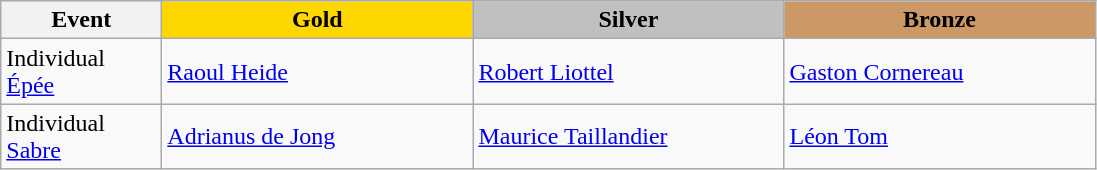<table class="wikitable">
<tr>
<th width="100">Event</th>
<th style="background-color:gold;" width="200"> Gold</th>
<th style="background-color:silver;" width="200"> Silver</th>
<th style="background-color:#CC9966;" width="200"> Bronze</th>
</tr>
<tr>
<td>Individual <a href='#'>Épée</a></td>
<td> <a href='#'>Raoul Heide</a></td>
<td> <a href='#'>Robert Liottel</a></td>
<td> <a href='#'>Gaston Cornereau</a></td>
</tr>
<tr>
<td>Individual <a href='#'>Sabre</a></td>
<td> <a href='#'>Adrianus de Jong</a></td>
<td> <a href='#'>Maurice Taillandier</a></td>
<td> <a href='#'>Léon Tom</a></td>
</tr>
</table>
